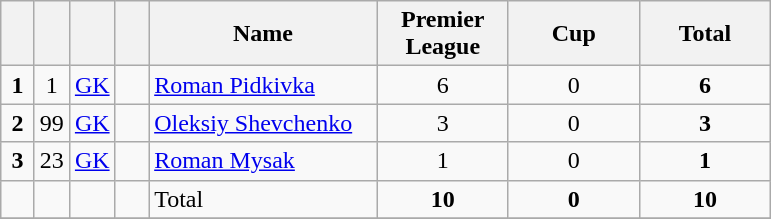<table class="wikitable" style="text-align:center">
<tr>
<th width=15></th>
<th width=15></th>
<th width=15></th>
<th width=15></th>
<th width=145>Name</th>
<th width=80><strong>Premier League</strong></th>
<th width=80><strong>Cup</strong></th>
<th width=80>Total</th>
</tr>
<tr>
<td><strong>1</strong></td>
<td>1</td>
<td><a href='#'>GK</a></td>
<td></td>
<td align=left><a href='#'>Roman Pidkivka</a></td>
<td>6</td>
<td>0</td>
<td><strong>6</strong></td>
</tr>
<tr>
<td><strong>2</strong></td>
<td>99</td>
<td><a href='#'>GK</a></td>
<td></td>
<td align=left><a href='#'>Oleksiy Shevchenko</a></td>
<td>3</td>
<td>0</td>
<td><strong>3</strong></td>
</tr>
<tr>
<td><strong>3</strong></td>
<td>23</td>
<td><a href='#'>GK</a></td>
<td></td>
<td align=left><a href='#'>Roman Mysak</a></td>
<td>1</td>
<td>0</td>
<td><strong>1</strong></td>
</tr>
<tr>
<td></td>
<td></td>
<td></td>
<td></td>
<td align=left>Total</td>
<td><strong>10</strong></td>
<td><strong>0</strong></td>
<td><strong>10</strong></td>
</tr>
<tr>
</tr>
</table>
